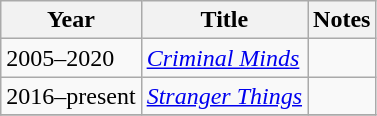<table class = "wikitable">
<tr>
<th>Year</th>
<th>Title</th>
<th>Notes</th>
</tr>
<tr>
<td>2005–2020</td>
<td><em><a href='#'>Criminal Minds</a></em></td>
<td></td>
</tr>
<tr>
<td>2016–present</td>
<td><em><a href='#'>Stranger Things</a></em></td>
<td></td>
</tr>
<tr>
</tr>
</table>
